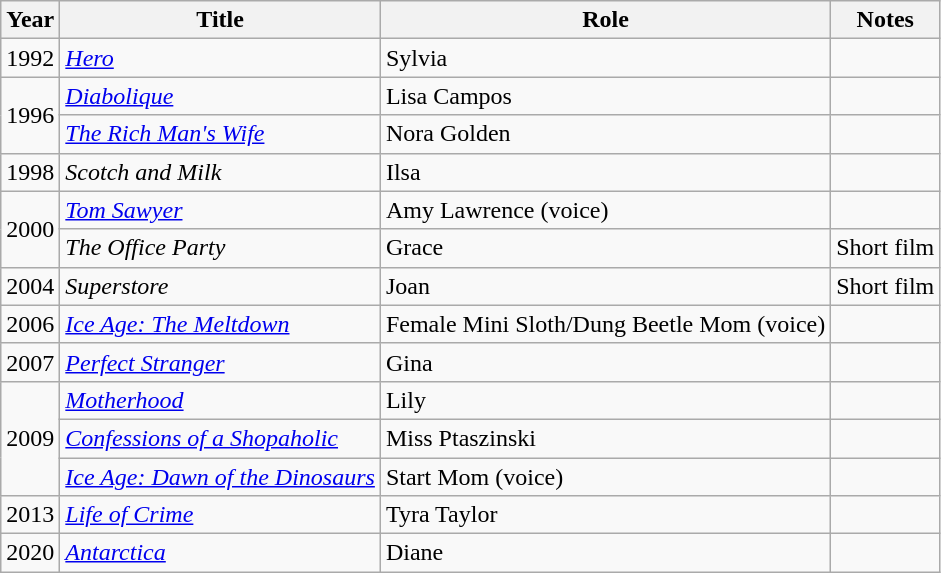<table class="wikitable">
<tr>
<th>Year</th>
<th>Title</th>
<th>Role</th>
<th>Notes</th>
</tr>
<tr>
<td>1992</td>
<td><em><a href='#'>Hero</a></em></td>
<td>Sylvia</td>
<td></td>
</tr>
<tr>
<td rowspan="2">1996</td>
<td><em><a href='#'>Diabolique</a></em></td>
<td>Lisa Campos</td>
<td></td>
</tr>
<tr>
<td><em><a href='#'>The Rich Man's Wife</a></em></td>
<td>Nora Golden</td>
<td></td>
</tr>
<tr>
<td>1998</td>
<td><em>Scotch and Milk</em></td>
<td>Ilsa</td>
<td></td>
</tr>
<tr>
<td rowspan="2">2000</td>
<td><em><a href='#'>Tom Sawyer</a></em></td>
<td>Amy Lawrence (voice)</td>
<td></td>
</tr>
<tr>
<td><em>The Office Party</em></td>
<td>Grace</td>
<td>Short film</td>
</tr>
<tr>
<td>2004</td>
<td><em>Superstore</em></td>
<td>Joan</td>
<td>Short film</td>
</tr>
<tr>
<td>2006</td>
<td><em><a href='#'>Ice Age: The Meltdown</a></em></td>
<td>Female Mini Sloth/Dung Beetle Mom (voice)</td>
<td></td>
</tr>
<tr>
<td>2007</td>
<td><em><a href='#'>Perfect Stranger</a></em></td>
<td>Gina</td>
<td></td>
</tr>
<tr>
<td rowspan="3">2009</td>
<td><em><a href='#'>Motherhood</a></em></td>
<td>Lily</td>
<td></td>
</tr>
<tr>
<td><em><a href='#'>Confessions of a Shopaholic</a></em></td>
<td>Miss Ptaszinski</td>
<td></td>
</tr>
<tr>
<td><em><a href='#'>Ice Age: Dawn of the Dinosaurs</a></em></td>
<td>Start Mom (voice)</td>
<td></td>
</tr>
<tr>
<td>2013</td>
<td><em><a href='#'>Life of Crime</a></em></td>
<td>Tyra Taylor</td>
<td></td>
</tr>
<tr>
<td>2020</td>
<td><em><a href='#'>Antarctica</a></em></td>
<td>Diane</td>
<td></td>
</tr>
</table>
